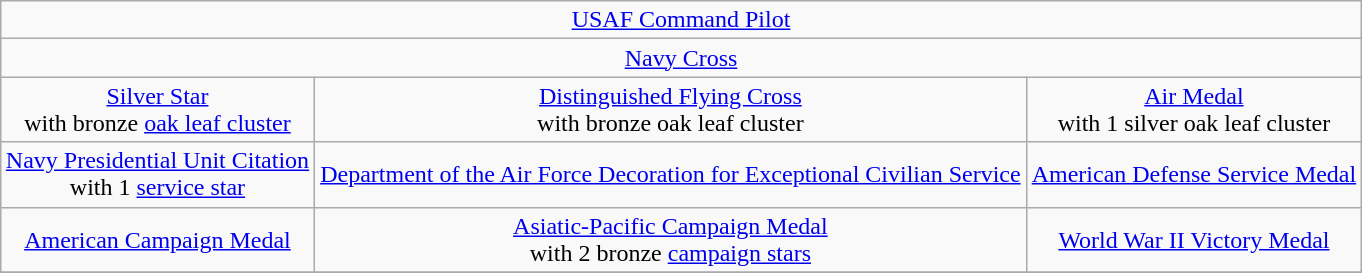<table class="wikitable" style="margin:1em auto; text-align:center;">
<tr>
<td colspan="3"><a href='#'>USAF Command Pilot</a></td>
</tr>
<tr>
<td colspan="3"><a href='#'>Navy Cross</a></td>
</tr>
<tr>
<td><a href='#'>Silver Star</a><br>with bronze <a href='#'>oak leaf cluster</a></td>
<td><a href='#'>Distinguished Flying Cross</a><br>with bronze oak leaf cluster</td>
<td><a href='#'>Air Medal</a><br>with 1 silver oak leaf cluster</td>
</tr>
<tr>
<td><a href='#'>Navy Presidential Unit Citation</a><br>with 1 <a href='#'>service star</a></td>
<td><a href='#'>Department of the Air Force Decoration for Exceptional Civilian Service</a></td>
<td><a href='#'>American Defense Service Medal</a></td>
</tr>
<tr>
<td><a href='#'>American Campaign Medal</a></td>
<td><a href='#'>Asiatic-Pacific Campaign Medal</a><br>with 2 bronze <a href='#'>campaign stars</a></td>
<td><a href='#'>World War II Victory Medal</a></td>
</tr>
<tr>
</tr>
</table>
